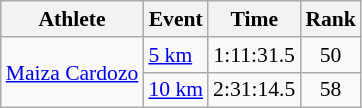<table class="wikitable" style="font-size:90%; text-align:center">
<tr>
<th>Athlete</th>
<th>Event</th>
<th>Time</th>
<th>Rank</th>
</tr>
<tr>
<td align=left rowspan=2><a href='#'>Maiza Cardozo</a></td>
<td align=left><a href='#'>5 km</a></td>
<td>1:11:31.5</td>
<td>50</td>
</tr>
<tr>
<td align=left><a href='#'>10 km</a></td>
<td>2:31:14.5</td>
<td>58</td>
</tr>
</table>
